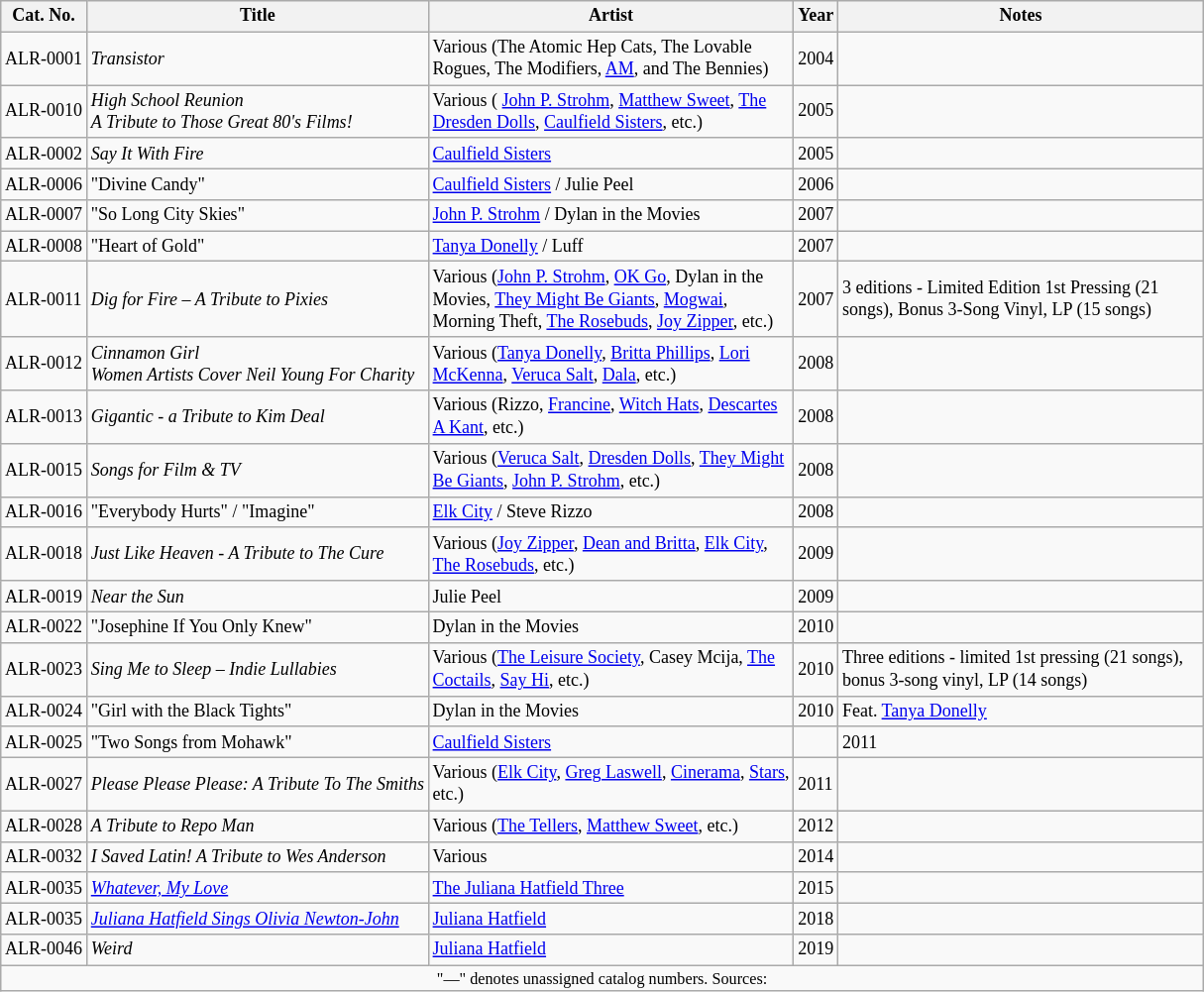<table class="sortable wikitable" style="font-size:9pt">
<tr>
<th>Cat. No.</th>
<th>Title</th>
<th style="width:20em;">Artist</th>
<th>Year</th>
<th style="width:20em;">Notes</th>
</tr>
<tr>
<td>ALR-0001</td>
<td><em>Transistor</em></td>
<td>Various (The Atomic Hep Cats, The Lovable Rogues, The Modifiers, <a href='#'>AM</a>, and The Bennies)</td>
<td>2004</td>
<td></td>
</tr>
<tr>
<td>ALR-0010</td>
<td><em>High School Reunion</em><br><em>A Tribute to Those Great 80's Films!</em></td>
<td>Various ( <a href='#'>John P. Strohm</a>, <a href='#'>Matthew Sweet</a>, <a href='#'>The Dresden Dolls</a>, <a href='#'>Caulfield Sisters</a>, etc.)</td>
<td>2005</td>
<td></td>
</tr>
<tr>
<td>ALR-0002</td>
<td><em>Say It With Fire</em></td>
<td><a href='#'>Caulfield Sisters</a></td>
<td>2005</td>
<td></td>
</tr>
<tr>
<td>ALR-0006</td>
<td>"Divine Candy"</td>
<td><a href='#'>Caulfield Sisters</a> / Julie Peel</td>
<td>2006</td>
<td></td>
</tr>
<tr>
<td>ALR-0007</td>
<td>"So Long City Skies"</td>
<td><a href='#'>John P. Strohm</a> / Dylan in the Movies</td>
<td>2007</td>
<td></td>
</tr>
<tr>
<td>ALR-0008</td>
<td>"Heart of Gold"</td>
<td><a href='#'>Tanya Donelly</a> / Luff</td>
<td>2007</td>
<td></td>
</tr>
<tr>
<td>ALR-0011</td>
<td><em>Dig for Fire – A Tribute to Pixies</em></td>
<td>Various (<a href='#'>John P. Strohm</a>, <a href='#'>OK Go</a>, Dylan in the Movies, <a href='#'>They Might Be Giants</a>, <a href='#'>Mogwai</a>, Morning Theft, <a href='#'>The Rosebuds</a>, <a href='#'>Joy Zipper</a>, etc.)</td>
<td>2007</td>
<td>3 editions - Limited Edition 1st Pressing (21 songs), Bonus 3-Song Vinyl, LP (15 songs)</td>
</tr>
<tr>
<td>ALR-0012</td>
<td><em>Cinnamon Girl</em> <br><em>Women Artists Cover Neil Young For Charity</em></td>
<td>Various (<a href='#'>Tanya Donelly</a>, <a href='#'>Britta Phillips</a>, <a href='#'>Lori McKenna</a>, <a href='#'>Veruca Salt</a>, <a href='#'>Dala</a>, etc.)</td>
<td>2008</td>
<td></td>
</tr>
<tr>
<td>ALR-0013</td>
<td><em>Gigantic - a Tribute to Kim Deal</em></td>
<td>Various (Rizzo, <a href='#'>Francine</a>, <a href='#'>Witch Hats</a>, <a href='#'>Descartes A Kant</a>, etc.)</td>
<td>2008</td>
<td></td>
</tr>
<tr>
<td>ALR-0015</td>
<td><em>Songs for Film & TV</em></td>
<td>Various (<a href='#'>Veruca Salt</a>, <a href='#'>Dresden Dolls</a>, <a href='#'>They Might Be Giants</a>, <a href='#'>John P. Strohm</a>, etc.)</td>
<td>2008</td>
<td></td>
</tr>
<tr>
<td>ALR-0016</td>
<td>"Everybody Hurts" / "Imagine"</td>
<td><a href='#'>Elk City</a> / Steve Rizzo</td>
<td>2008</td>
<td></td>
</tr>
<tr>
<td>ALR-0018</td>
<td><em>Just Like Heaven - A Tribute to The Cure</em></td>
<td>Various (<a href='#'>Joy Zipper</a>, <a href='#'>Dean and Britta</a>, <a href='#'>Elk City</a>, <a href='#'>The Rosebuds</a>, etc.)</td>
<td>2009</td>
<td></td>
</tr>
<tr>
<td>ALR-0019</td>
<td><em>Near the Sun</em></td>
<td>Julie Peel</td>
<td>2009</td>
<td></td>
</tr>
<tr>
<td>ALR-0022</td>
<td>"Josephine If You Only Knew"</td>
<td>Dylan in the Movies</td>
<td>2010</td>
<td></td>
</tr>
<tr>
<td>ALR-0023</td>
<td><em>Sing Me to Sleep – Indie Lullabies</em></td>
<td>Various (<a href='#'>The Leisure Society</a>, Casey Mcija, <a href='#'>The Coctails</a>, <a href='#'>Say Hi</a>, etc.)</td>
<td>2010</td>
<td>Three editions - limited 1st pressing (21 songs), bonus 3-song vinyl, LP (14 songs)</td>
</tr>
<tr>
<td>ALR-0024</td>
<td>"Girl with the Black Tights"</td>
<td>Dylan in the Movies</td>
<td>2010</td>
<td>Feat. <a href='#'>Tanya Donelly</a></td>
</tr>
<tr>
<td>ALR-0025</td>
<td>"Two Songs from Mohawk"</td>
<td><a href='#'>Caulfield Sisters</a></td>
<td></td>
<td>2011</td>
</tr>
<tr>
<td>ALR-0027</td>
<td><em>Please Please Please: A Tribute To The Smiths</em></td>
<td>Various (<a href='#'>Elk City</a>, <a href='#'>Greg Laswell</a>, <a href='#'>Cinerama</a>, <a href='#'>Stars</a>, etc.)</td>
<td>2011</td>
<td></td>
</tr>
<tr>
<td>ALR-0028</td>
<td><em>A Tribute to Repo Man </em></td>
<td>Various (<a href='#'>The Tellers</a>, <a href='#'>Matthew Sweet</a>, etc.)</td>
<td>2012</td>
<td></td>
</tr>
<tr>
<td>ALR-0032</td>
<td><em>I Saved Latin! A Tribute to Wes Anderson</em></td>
<td>Various</td>
<td>2014</td>
<td></td>
</tr>
<tr>
<td>ALR-0035</td>
<td><em><a href='#'>Whatever, My Love</a></em></td>
<td><a href='#'>The Juliana Hatfield Three</a></td>
<td>2015</td>
<td></td>
</tr>
<tr>
<td>ALR-0035</td>
<td><em><a href='#'>Juliana Hatfield Sings Olivia Newton-John</a></em></td>
<td><a href='#'>Juliana Hatfield</a></td>
<td>2018</td>
<td></td>
</tr>
<tr>
<td>ALR-0046</td>
<td><em>Weird</em></td>
<td><a href='#'>Juliana Hatfield</a></td>
<td>2019</td>
<td></td>
</tr>
<tr>
<td colspan="5"  style="font-size:90%; text-align:center;">"—" denotes unassigned catalog numbers. Sources: </td>
</tr>
</table>
